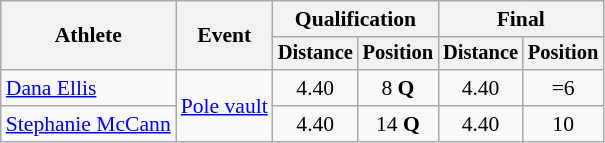<table class=wikitable style="font-size:90%">
<tr>
<th rowspan="2">Athlete</th>
<th rowspan="2">Event</th>
<th colspan="2">Qualification</th>
<th colspan="2">Final</th>
</tr>
<tr style="font-size:95%">
<th>Distance</th>
<th>Position</th>
<th>Distance</th>
<th>Position</th>
</tr>
<tr align=center>
<td align=left><a href='#'>Dana Ellis</a></td>
<td align=left rowspan=2><a href='#'>Pole vault</a></td>
<td>4.40</td>
<td>8 <strong>Q</strong></td>
<td>4.40</td>
<td>=6</td>
</tr>
<tr align=center>
<td align=left><a href='#'>Stephanie McCann</a></td>
<td>4.40</td>
<td>14 <strong>Q</strong></td>
<td>4.40</td>
<td>10</td>
</tr>
</table>
